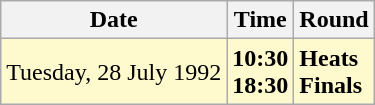<table class="wikitable">
<tr>
<th>Date</th>
<th>Time</th>
<th>Round</th>
</tr>
<tr style=background:lemonchiffon>
<td>Tuesday, 28 July 1992</td>
<td><strong>10:30</strong><br><strong>18:30</strong></td>
<td><strong>Heats</strong><br><strong>Finals</strong></td>
</tr>
</table>
